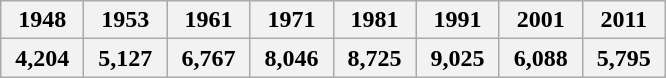<table class="wikitable" border="1">
<tr>
<th style=width:3em>1948</th>
<th style=width:3em>1953</th>
<th style=width:3em>1961</th>
<th style=width:3em>1971</th>
<th style=width:3em>1981</th>
<th style=width:3em>1991</th>
<th style=width:3em>2001</th>
<th style=width:3em>2011</th>
</tr>
<tr>
<th>4,204</th>
<th>5,127</th>
<th>6,767</th>
<th>8,046</th>
<th>8,725</th>
<th>9,025</th>
<th>6,088</th>
<th>5,795</th>
</tr>
</table>
